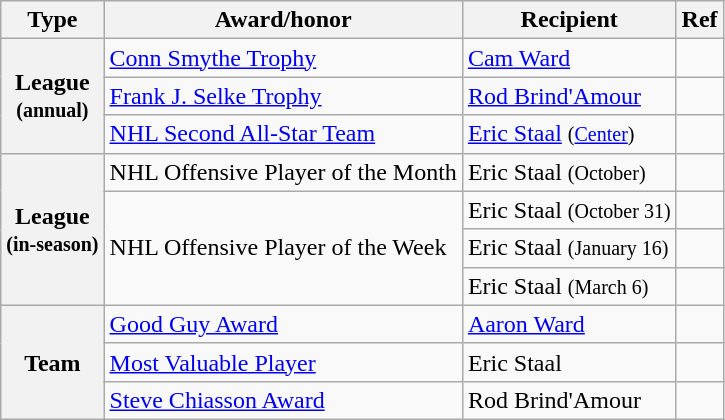<table class="wikitable">
<tr>
<th scope="col">Type</th>
<th scope="col">Award/honor</th>
<th scope="col">Recipient</th>
<th scope="col">Ref</th>
</tr>
<tr>
<th scope="row" rowspan="3">League<br><small>(annual)</small></th>
<td><a href='#'>Conn Smythe Trophy</a></td>
<td><a href='#'>Cam Ward</a></td>
<td></td>
</tr>
<tr>
<td><a href='#'>Frank J. Selke Trophy</a></td>
<td><a href='#'>Rod Brind'Amour</a></td>
<td></td>
</tr>
<tr>
<td><a href='#'>NHL Second All-Star Team</a></td>
<td><a href='#'>Eric Staal</a> <small>(<a href='#'>Center</a>)</small></td>
<td></td>
</tr>
<tr>
<th scope="row" rowspan="4">League<br><small>(in-season)</small></th>
<td>NHL Offensive Player of the Month</td>
<td>Eric Staal <small>(October)</small></td>
<td></td>
</tr>
<tr>
<td rowspan="3">NHL Offensive Player of the Week</td>
<td>Eric Staal <small>(October 31)</small></td>
<td></td>
</tr>
<tr>
<td>Eric Staal <small>(January 16)</small></td>
<td></td>
</tr>
<tr>
<td>Eric Staal <small>(March 6)</small></td>
<td></td>
</tr>
<tr>
<th scope="row" rowspan="3">Team</th>
<td><a href='#'>Good Guy Award</a></td>
<td><a href='#'>Aaron Ward</a></td>
<td></td>
</tr>
<tr>
<td><a href='#'>Most Valuable Player</a></td>
<td>Eric Staal</td>
<td></td>
</tr>
<tr>
<td><a href='#'>Steve Chiasson Award</a></td>
<td>Rod Brind'Amour</td>
<td></td>
</tr>
</table>
